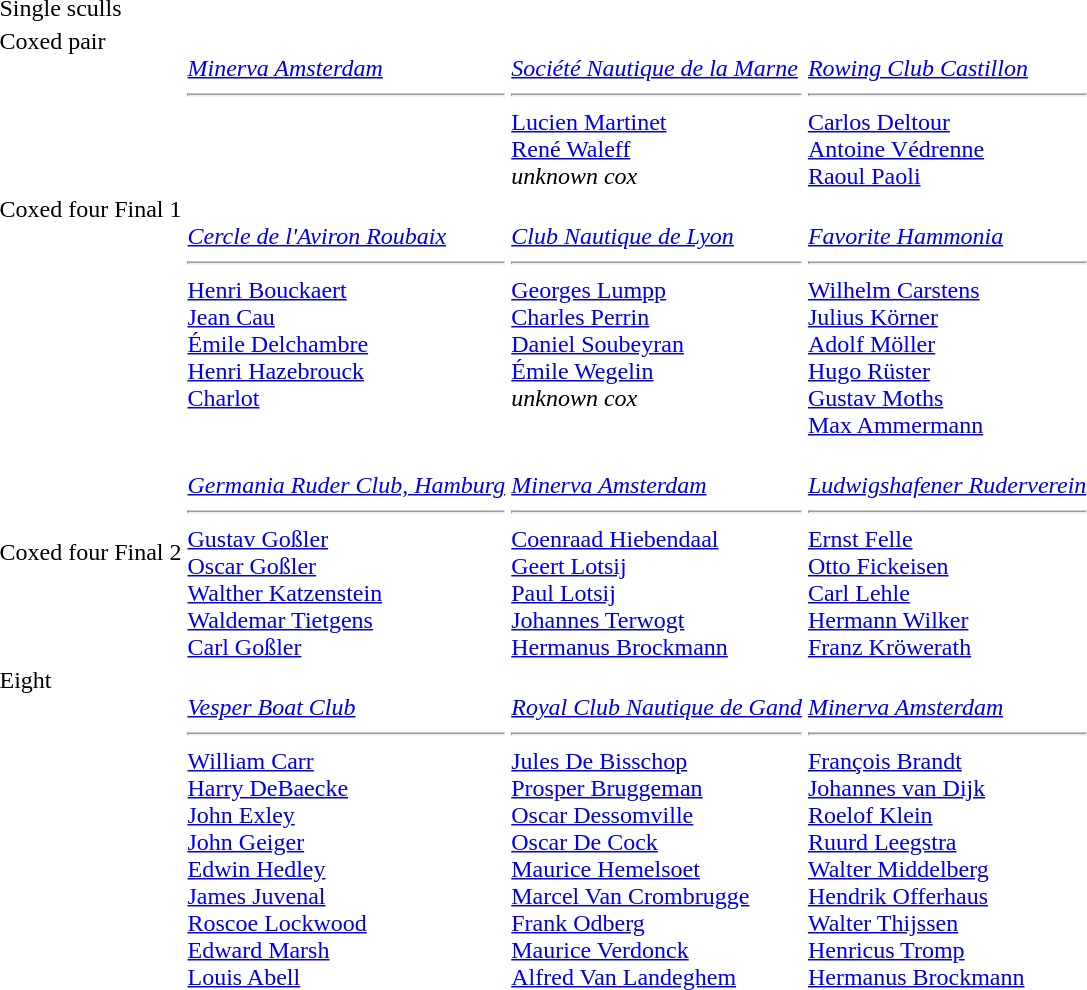<table>
<tr>
<td>Single sculls<br></td>
<td></td>
<td></td>
<td></td>
</tr>
<tr valign="top">
<td>Coxed pair<br></td>
<td valign=top> <br> <em><a href='#'>Minerva Amsterdam</a></em><hr><br><br> <br> </td>
<td valign=top> <br> <em><a href='#'>Société Nautique de la Marne</a></em><hr><a href='#'>Lucien Martinet</a> <br> <a href='#'>René Waleff</a> <br> <em>unknown cox</em></td>
<td valign=top> <br> <em><a href='#'>Rowing Club Castillon</a></em><hr><a href='#'>Carlos Deltour</a> <br> <a href='#'>Antoine Védrenne</a> <br> <a href='#'>Raoul Paoli</a></td>
</tr>
<tr valign="top">
<td>Coxed four Final 1<br></td>
<td valign=top><br><em><a href='#'>Cercle de l'Aviron Roubaix</a></em> <hr> <a href='#'>Henri Bouckaert</a> <br> <a href='#'>Jean Cau</a> <br> <a href='#'>Émile Delchambre</a> <br> <a href='#'>Henri Hazebrouck</a> <br> <a href='#'>Charlot</a></td>
<td valign=top> <br> <em><a href='#'>Club Nautique de Lyon</a></em> <hr> <a href='#'>Georges Lumpp</a> <br> <a href='#'>Charles Perrin</a> <br> <a href='#'>Daniel Soubeyran</a> <br> <a href='#'>Émile Wegelin</a> <br> <em>unknown cox</em></td>
<td valign=top><br> <em><a href='#'>Favorite Hammonia</a></em> <hr> <a href='#'>Wilhelm Carstens</a> <br> <a href='#'>Julius Körner</a> <br> <a href='#'>Adolf Möller</a> <br> <a href='#'>Hugo Rüster</a> <br> <a href='#'>Gustav Moths</a> <br> <a href='#'>Max Ammermann</a></td>
</tr>
<tr>
<td>Coxed four Final 2<br></td>
<td><br> <em><a href='#'>Germania Ruder Club, Hamburg</a></em> <hr> <a href='#'>Gustav Goßler</a> <br> <a href='#'>Oscar Goßler</a> <br> <a href='#'>Walther Katzenstein</a> <br> <a href='#'>Waldemar Tietgens</a> <br> <a href='#'>Carl Goßler</a></td>
<td><br> <em><a href='#'>Minerva Amsterdam</a></em> <hr> <a href='#'>Coenraad Hiebendaal</a> <br> <a href='#'>Geert Lotsij</a> <br> <a href='#'>Paul Lotsij</a> <br> <a href='#'>Johannes Terwogt</a> <br> <a href='#'>Hermanus Brockmann</a></td>
<td><br> <em><a href='#'>Ludwigshafener Ruderverein</a></em> <hr> <a href='#'>Ernst Felle</a> <br> <a href='#'>Otto Fickeisen</a> <br> <a href='#'>Carl Lehle</a> <br> <a href='#'>Hermann Wilker</a> <br> <a href='#'>Franz Kröwerath</a></td>
</tr>
<tr valign="top">
<td>Eight<br></td>
<td><br> <em><a href='#'>Vesper Boat Club</a></em> <hr> <a href='#'>William Carr</a> <br> <a href='#'>Harry DeBaecke</a> <br> <a href='#'>John Exley</a> <br> <a href='#'>John Geiger</a> <br> <a href='#'>Edwin Hedley</a> <br> <a href='#'>James Juvenal</a> <br> <a href='#'>Roscoe Lockwood</a> <br> <a href='#'>Edward Marsh</a> <br> <a href='#'>Louis Abell</a></td>
<td><br> <em><a href='#'>Royal Club Nautique de Gand</a></em> <hr> <a href='#'>Jules De Bisschop</a> <br> <a href='#'>Prosper Bruggeman</a> <br> <a href='#'>Oscar Dessomville</a> <br> <a href='#'>Oscar De Cock</a> <br> <a href='#'>Maurice Hemelsoet</a> <br> <a href='#'>Marcel Van Crombrugge</a> <br> <a href='#'>Frank Odberg</a> <br> <a href='#'>Maurice Verdonck</a> <br> <a href='#'>Alfred Van Landeghem</a></td>
<td><br> <em><a href='#'>Minerva Amsterdam</a></em> <hr> <a href='#'>François Brandt</a> <br> <a href='#'>Johannes van Dijk</a> <br> <a href='#'>Roelof Klein</a> <br> <a href='#'>Ruurd Leegstra</a> <br> <a href='#'>Walter Middelberg</a> <br> <a href='#'>Hendrik Offerhaus</a> <br> <a href='#'>Walter Thijssen</a> <br> <a href='#'>Henricus Tromp</a> <br> <a href='#'>Hermanus Brockmann</a></td>
</tr>
</table>
